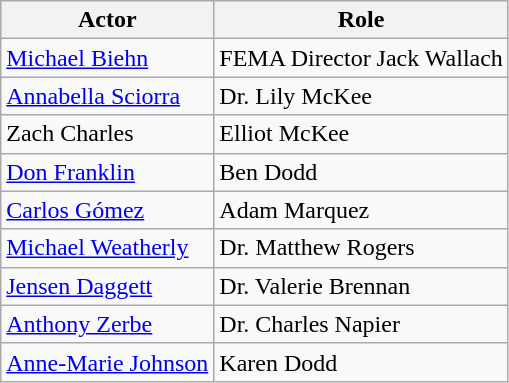<table class="wikitable">
<tr>
<th>Actor</th>
<th>Role</th>
</tr>
<tr>
<td><a href='#'>Michael Biehn</a></td>
<td>FEMA Director Jack Wallach</td>
</tr>
<tr>
<td><a href='#'>Annabella Sciorra</a></td>
<td>Dr. Lily McKee</td>
</tr>
<tr>
<td>Zach Charles</td>
<td>Elliot McKee</td>
</tr>
<tr>
<td><a href='#'>Don Franklin</a></td>
<td>Ben Dodd</td>
</tr>
<tr>
<td><a href='#'>Carlos Gómez</a></td>
<td>Adam Marquez</td>
</tr>
<tr>
<td><a href='#'>Michael Weatherly</a></td>
<td>Dr. Matthew Rogers</td>
</tr>
<tr>
<td><a href='#'>Jensen Daggett</a></td>
<td>Dr. Valerie Brennan</td>
</tr>
<tr>
<td><a href='#'>Anthony Zerbe</a></td>
<td>Dr. Charles Napier</td>
</tr>
<tr>
<td><a href='#'>Anne-Marie Johnson</a></td>
<td>Karen Dodd</td>
</tr>
</table>
